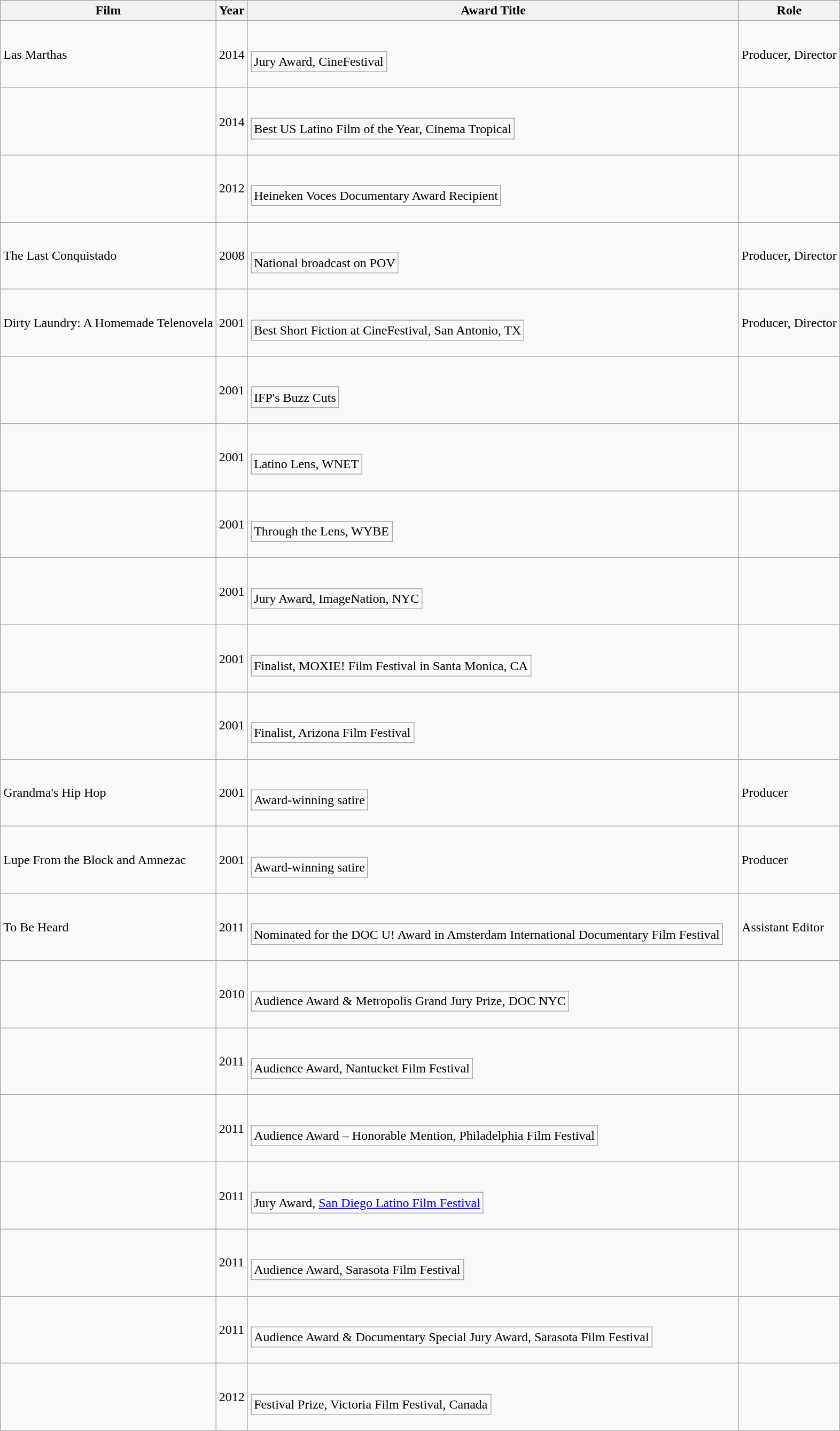<table class="wikitable">
<tr>
<th>Film</th>
<th>Year</th>
<th>Award Title</th>
<th>Role</th>
</tr>
<tr>
<td>Las Marthas</td>
<td>2014</td>
<td><br><table class="wikitable">
<tr>
<td>Jury Award, CineFestival</td>
</tr>
</table>
</td>
<td>Producer, Director</td>
</tr>
<tr>
<td></td>
<td>2014</td>
<td><br><table class="wikitable">
<tr>
<td>Best US Latino Film of the Year, Cinema Tropical</td>
</tr>
</table>
</td>
<td></td>
</tr>
<tr>
<td></td>
<td>2012</td>
<td><br><table class="wikitable">
<tr>
<td>Heineken Voces Documentary Award Recipient</td>
</tr>
</table>
</td>
<td></td>
</tr>
<tr>
<td>The Last Conquistado</td>
<td>2008</td>
<td><br><table class="wikitable">
<tr>
<td>National broadcast on POV</td>
</tr>
</table>
</td>
<td>Producer, Director</td>
</tr>
<tr>
<td>Dirty Laundry: A Homemade Telenovela</td>
<td>2001</td>
<td><br><table class="wikitable">
<tr>
<td>Best Short Fiction at CineFestival, San Antonio, TX</td>
</tr>
</table>
</td>
<td>Producer, Director</td>
</tr>
<tr>
<td></td>
<td>2001</td>
<td><br><table class="wikitable">
<tr>
<td>IFP's Buzz Cuts</td>
</tr>
</table>
</td>
<td></td>
</tr>
<tr>
<td></td>
<td>2001</td>
<td><br><table class="wikitable">
<tr>
<td>Latino Lens, WNET</td>
</tr>
</table>
</td>
<td></td>
</tr>
<tr>
<td></td>
<td>2001</td>
<td><br><table class="wikitable">
<tr>
<td>Through the Lens, WYBE</td>
</tr>
</table>
</td>
<td></td>
</tr>
<tr>
<td></td>
<td>2001</td>
<td><br><table class="wikitable">
<tr>
<td>Jury Award, ImageNation, NYC</td>
</tr>
</table>
</td>
<td></td>
</tr>
<tr>
<td></td>
<td>2001</td>
<td><br><table class="wikitable">
<tr>
<td>Finalist, MOXIE! Film Festival in Santa Monica, CA</td>
</tr>
</table>
</td>
<td></td>
</tr>
<tr>
<td></td>
<td>2001</td>
<td><br><table class="wikitable">
<tr>
<td>Finalist, Arizona Film Festival</td>
</tr>
</table>
</td>
<td></td>
</tr>
<tr>
<td>Grandma's Hip Hop</td>
<td>2001</td>
<td><br><table class="wikitable">
<tr>
<td>Award-winning satire</td>
</tr>
</table>
</td>
<td>Producer</td>
</tr>
<tr>
<td>Lupe From the Block and Amnezac</td>
<td>2001</td>
<td><br><table class="wikitable">
<tr>
<td>Award-winning satire</td>
</tr>
</table>
</td>
<td>Producer</td>
</tr>
<tr>
<td>To Be Heard</td>
<td>2011</td>
<td><br><table class="wikitable">
<tr>
<td>Nominated for the DOC U! Award in Amsterdam International Documentary Film Festival</td>
</tr>
</table>
</td>
<td>Assistant Editor</td>
</tr>
<tr>
<td></td>
<td>2010</td>
<td><br><table class="wikitable">
<tr>
<td>Audience Award & Metropolis Grand Jury Prize, DOC NYC</td>
</tr>
</table>
</td>
<td></td>
</tr>
<tr>
<td></td>
<td>2011</td>
<td><br><table class="wikitable">
<tr>
<td>Audience Award, Nantucket Film Festival</td>
</tr>
</table>
</td>
<td></td>
</tr>
<tr>
<td></td>
<td>2011</td>
<td><br><table class="wikitable">
<tr>
<td>Audience Award – Honorable Mention, Philadelphia Film Festival</td>
</tr>
</table>
</td>
<td></td>
</tr>
<tr>
<td></td>
<td>2011</td>
<td><br><table class="wikitable">
<tr>
<td>Jury Award, <a href='#'>San Diego Latino Film Festival</a></td>
</tr>
</table>
</td>
<td></td>
</tr>
<tr>
<td></td>
<td>2011</td>
<td><br><table class="wikitable">
<tr>
<td>Audience Award, Sarasota Film Festival</td>
</tr>
</table>
</td>
<td></td>
</tr>
<tr>
<td></td>
<td>2011</td>
<td><br><table class="wikitable">
<tr>
<td>Audience Award & Documentary Special Jury Award, Sarasota Film Festival</td>
</tr>
</table>
</td>
<td></td>
</tr>
<tr>
<td></td>
<td>2012</td>
<td><br><table class="wikitable">
<tr>
<td>Festival Prize, Victoria Film Festival, Canada</td>
</tr>
</table>
</td>
<td></td>
</tr>
</table>
